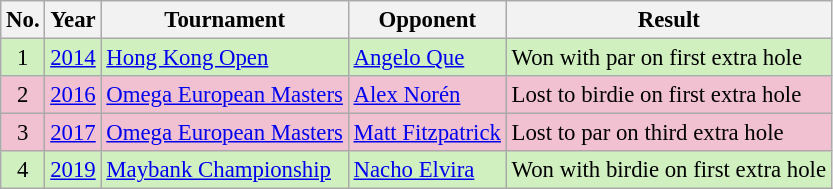<table class="wikitable" style="font-size:95%;">
<tr>
<th>No.</th>
<th>Year</th>
<th>Tournament</th>
<th>Opponent</th>
<th>Result</th>
</tr>
<tr style="background:#D0F0C0;">
<td align=center>1</td>
<td><a href='#'>2014</a></td>
<td><a href='#'>Hong Kong Open</a></td>
<td> <a href='#'>Angelo Que</a></td>
<td>Won with par on first extra hole</td>
</tr>
<tr style="background:#F2C1D1;">
<td align=center>2</td>
<td><a href='#'>2016</a></td>
<td><a href='#'>Omega European Masters</a></td>
<td> <a href='#'>Alex Norén</a></td>
<td>Lost to birdie on first extra hole</td>
</tr>
<tr style="background:#F2C1D1;">
<td align=center>3</td>
<td><a href='#'>2017</a></td>
<td><a href='#'>Omega European Masters</a></td>
<td> <a href='#'>Matt Fitzpatrick</a></td>
<td>Lost to par on third extra hole</td>
</tr>
<tr style="background:#D0F0C0;">
<td align=center>4</td>
<td><a href='#'>2019</a></td>
<td><a href='#'>Maybank Championship</a></td>
<td> <a href='#'>Nacho Elvira</a></td>
<td>Won with birdie on first extra hole</td>
</tr>
</table>
